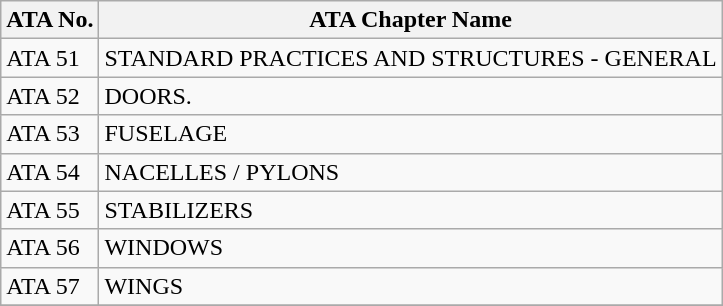<table class="wikitable">
<tr>
<th>ATA No.</th>
<th>ATA Chapter Name</th>
</tr>
<tr>
<td>ATA 51</td>
<td>STANDARD PRACTICES AND STRUCTURES - GENERAL</td>
</tr>
<tr>
<td>ATA 52</td>
<td>DOORS.</td>
</tr>
<tr>
<td>ATA 53</td>
<td>FUSELAGE</td>
</tr>
<tr>
<td>ATA 54</td>
<td>NACELLES / PYLONS</td>
</tr>
<tr>
<td>ATA 55</td>
<td>STABILIZERS</td>
</tr>
<tr>
<td>ATA 56</td>
<td>WINDOWS</td>
</tr>
<tr>
<td>ATA 57</td>
<td>WINGS</td>
</tr>
<tr>
</tr>
</table>
